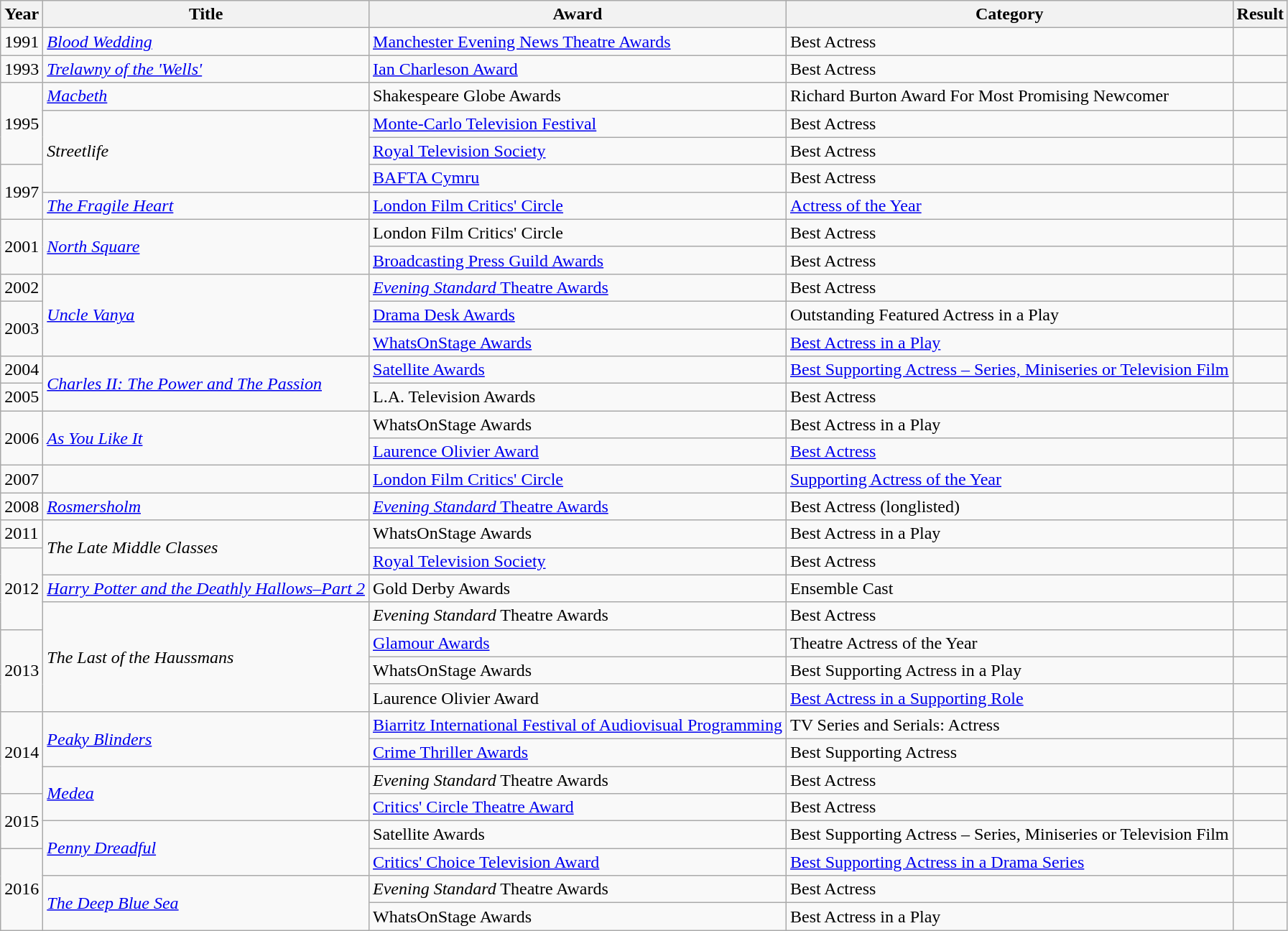<table class="wikitable sortable">
<tr>
<th>Year</th>
<th>Title</th>
<th>Award</th>
<th>Category</th>
<th>Result</th>
</tr>
<tr>
<td>1991</td>
<td><em><a href='#'>Blood Wedding</a></em></td>
<td><a href='#'>Manchester Evening News Theatre Awards</a></td>
<td>Best Actress</td>
<td></td>
</tr>
<tr>
<td>1993</td>
<td><em><a href='#'>Trelawny of the 'Wells'</a></em></td>
<td><a href='#'>Ian Charleson Award</a></td>
<td>Best Actress</td>
<td></td>
</tr>
<tr>
<td rowspan="3">1995</td>
<td><em><a href='#'>Macbeth</a></em></td>
<td>Shakespeare Globe Awards</td>
<td>Richard Burton Award For Most Promising Newcomer</td>
<td></td>
</tr>
<tr>
<td rowspan="3"><em>Streetlife</em></td>
<td><a href='#'>Monte-Carlo Television Festival</a></td>
<td>Best Actress</td>
<td></td>
</tr>
<tr>
<td><a href='#'>Royal Television Society</a></td>
<td>Best Actress</td>
<td></td>
</tr>
<tr>
<td rowspan="2">1997</td>
<td><a href='#'>BAFTA Cymru</a></td>
<td>Best Actress</td>
<td></td>
</tr>
<tr>
<td><em><a href='#'>The Fragile Heart</a></em></td>
<td><a href='#'>London Film Critics' Circle</a></td>
<td><a href='#'>Actress of the Year</a></td>
<td></td>
</tr>
<tr>
<td rowspan="2">2001</td>
<td rowspan="2"><em><a href='#'>North Square</a></em></td>
<td>London Film Critics' Circle</td>
<td>Best Actress</td>
<td></td>
</tr>
<tr>
<td><a href='#'>Broadcasting Press Guild Awards</a></td>
<td>Best Actress</td>
<td></td>
</tr>
<tr>
<td>2002</td>
<td rowspan="3"><em><a href='#'>Uncle Vanya</a></em></td>
<td><a href='#'><em>Evening Standard</em> Theatre Awards</a></td>
<td>Best Actress</td>
<td></td>
</tr>
<tr>
<td rowspan="2">2003</td>
<td><a href='#'>Drama Desk Awards</a></td>
<td>Outstanding Featured Actress in a Play</td>
<td></td>
</tr>
<tr>
<td><a href='#'>WhatsOnStage Awards</a></td>
<td><a href='#'>Best Actress in a Play</a></td>
<td></td>
</tr>
<tr>
<td>2004</td>
<td rowspan="2"><em><a href='#'>Charles II: The Power and The Passion</a></em></td>
<td><a href='#'>Satellite Awards</a></td>
<td><a href='#'>Best Supporting Actress – Series, Miniseries or Television Film</a></td>
<td></td>
</tr>
<tr>
<td>2005</td>
<td>L.A. Television Awards</td>
<td>Best Actress</td>
<td></td>
</tr>
<tr>
<td rowspan="2">2006</td>
<td rowspan="2"><em><a href='#'>As You Like It</a></em></td>
<td>WhatsOnStage Awards</td>
<td>Best Actress in a Play</td>
<td></td>
</tr>
<tr>
<td><a href='#'>Laurence Olivier Award</a></td>
<td><a href='#'>Best Actress</a></td>
<td></td>
</tr>
<tr>
<td>2007</td>
<td><em></em></td>
<td><a href='#'>London Film Critics' Circle</a></td>
<td><a href='#'>Supporting Actress of the Year</a></td>
<td></td>
</tr>
<tr>
<td>2008</td>
<td><em><a href='#'>Rosmersholm</a></em></td>
<td><a href='#'><em>Evening Standard</em> Theatre Awards</a></td>
<td>Best Actress (longlisted)</td>
<td></td>
</tr>
<tr>
<td>2011</td>
<td rowspan="2"><em>The Late Middle Classes</em></td>
<td>WhatsOnStage Awards</td>
<td>Best Actress in a Play</td>
<td></td>
</tr>
<tr>
<td rowspan="3">2012</td>
<td><a href='#'>Royal Television Society</a></td>
<td>Best Actress</td>
<td></td>
</tr>
<tr>
<td><em><a href='#'>Harry Potter and the Deathly Hallows–Part 2</a></em></td>
<td>Gold Derby Awards</td>
<td>Ensemble Cast</td>
<td></td>
</tr>
<tr>
<td rowspan="4"><em>The Last of the Haussmans</em></td>
<td><em>Evening Standard</em> Theatre Awards</td>
<td>Best Actress</td>
<td></td>
</tr>
<tr>
<td rowspan="3">2013</td>
<td><a href='#'>Glamour Awards</a></td>
<td>Theatre Actress of the Year</td>
<td></td>
</tr>
<tr>
<td>WhatsOnStage Awards</td>
<td>Best Supporting Actress in a Play</td>
<td></td>
</tr>
<tr>
<td>Laurence Olivier Award</td>
<td><a href='#'>Best Actress in a Supporting Role</a></td>
<td></td>
</tr>
<tr>
<td rowspan="3">2014</td>
<td rowspan="2"><em><a href='#'>Peaky Blinders</a></em></td>
<td><a href='#'>Biarritz International Festival of Audiovisual Programming</a></td>
<td>TV Series and Serials: Actress</td>
<td></td>
</tr>
<tr>
<td><a href='#'>Crime Thriller Awards</a></td>
<td>Best Supporting Actress</td>
<td></td>
</tr>
<tr>
<td rowspan="2"><em><a href='#'>Medea</a></em></td>
<td><em>Evening Standard</em> Theatre Awards</td>
<td>Best Actress</td>
<td></td>
</tr>
<tr>
<td rowspan="2">2015</td>
<td><a href='#'>Critics' Circle Theatre Award</a></td>
<td>Best Actress</td>
<td></td>
</tr>
<tr>
<td rowspan="2"><em><a href='#'>Penny Dreadful</a></em></td>
<td>Satellite Awards</td>
<td>Best Supporting Actress – Series, Miniseries or Television Film</td>
<td></td>
</tr>
<tr>
<td rowspan="3">2016</td>
<td><a href='#'>Critics' Choice Television Award</a></td>
<td><a href='#'>Best Supporting Actress in a Drama Series</a></td>
<td></td>
</tr>
<tr>
<td rowspan="2"><em><a href='#'>The Deep Blue Sea</a></em></td>
<td><em>Evening Standard</em> Theatre Awards</td>
<td>Best Actress</td>
<td></td>
</tr>
<tr>
<td>WhatsOnStage Awards</td>
<td>Best Actress in a Play</td>
<td></td>
</tr>
</table>
